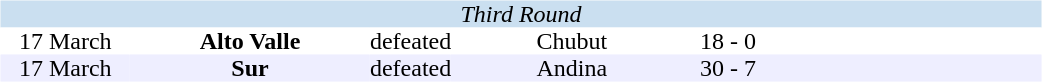<table width=700>
<tr>
<td width=700 valign="top"><br><table border=0 cellspacing=0 cellpadding=0 style="font-size: 100%; border-collapse: collapse;" width=100%>
<tr bgcolor="#CADFF0">
<td style="font-size:100%"; align="center" colspan="6"><em>Third Round</em></td>
</tr>
<tr align=center bgcolor=#FFFFFF>
<td width=90>17 March</td>
<td width=170><strong>Alto Valle</strong></td>
<td width=20>defeated</td>
<td width=170>Chubut</td>
<td width=50>18 - 0</td>
<td width=200></td>
</tr>
<tr align=center bgcolor=#EEEEFF>
<td width=90>17 March</td>
<td width=170><strong>Sur</strong></td>
<td width=20>defeated</td>
<td width=170>Andina</td>
<td width=50>30 - 7</td>
<td width=200></td>
</tr>
</table>
</td>
</tr>
</table>
